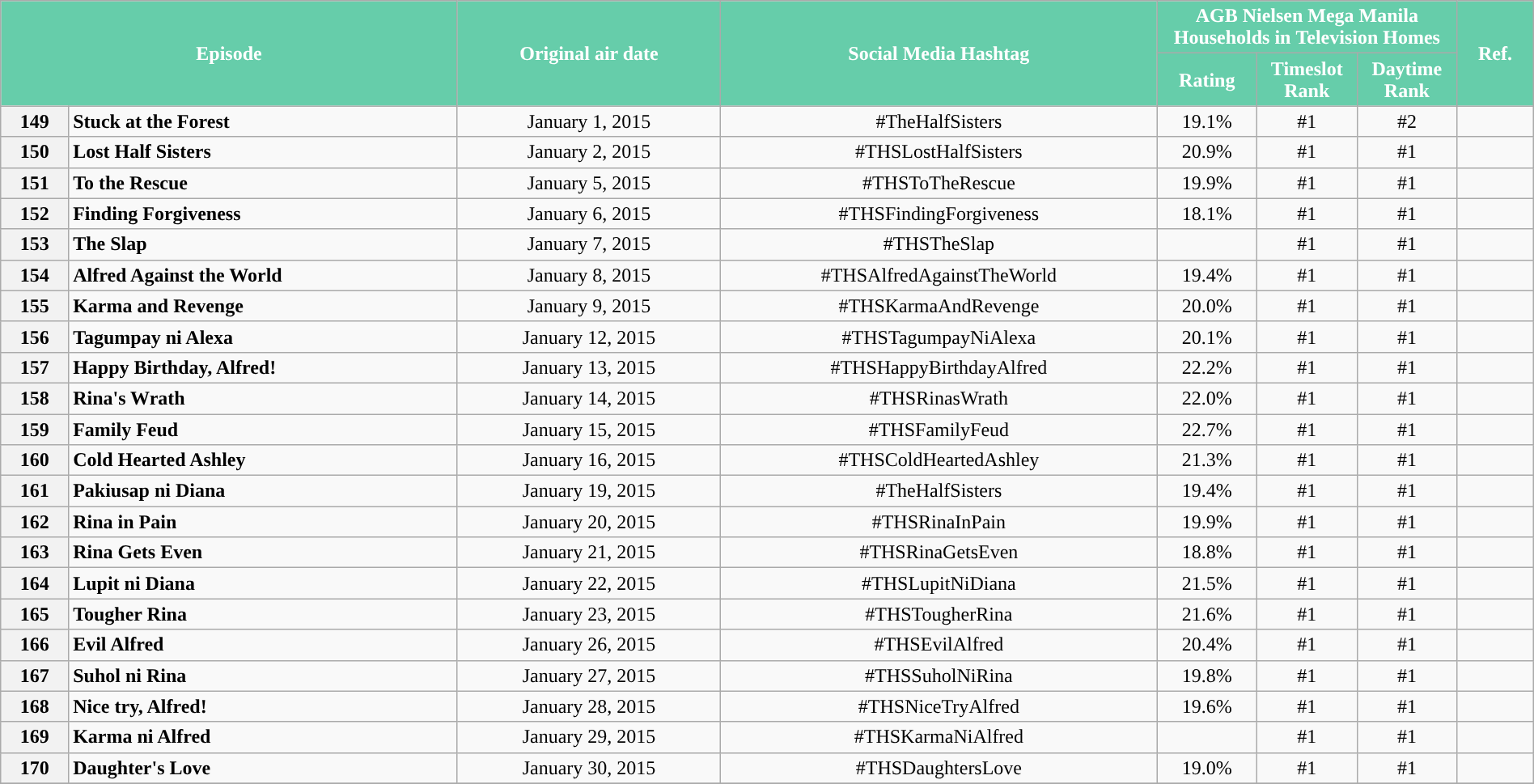<table class="wikitable" style="text-align:center; font-size:100%; line-height:18px;"  width="100%">
<tr>
<th colspan="2" rowspan="2" style="background-color:#66CDAA; color:#ffffff;">Episode</th>
<th style="background:#66CDAA; color:white" rowspan="2">Original air date</th>
<th style="background:#66CDAA; color:white" rowspan="2">Social Media Hashtag</th>
<th style="background-color:#66CDAA; color:#ffffff;" colspan="3">AGB Nielsen Mega Manila Households in Television Homes</th>
<th rowspan="2" style="background:#66CDAA; color:white">Ref.</th>
</tr>
<tr style="text-align: center style=">
<th style="background-color:#66CDAA; width:75px; color:#ffffff;">Rating</th>
<th style="background-color:#66CDAA; width:75px; color:#ffffff;">Timeslot Rank</th>
<th style="background-color:#66CDAA; width:75px; color:#ffffff;">Daytime Rank</th>
</tr>
<tr>
<th>149</th>
<td style="text-align: left;"><strong>Stuck at the Forest</strong></td>
<td>January 1, 2015</td>
<td>#TheHalfSisters</td>
<td>19.1%</td>
<td>#1</td>
<td>#2</td>
<td></td>
</tr>
<tr>
<th>150</th>
<td style="text-align: left;"><strong>Lost Half Sisters</strong></td>
<td>January 2, 2015</td>
<td>#THSLostHalfSisters</td>
<td>20.9%</td>
<td>#1</td>
<td>#1</td>
<td></td>
</tr>
<tr>
<th>151</th>
<td style="text-align: left;"><strong>To the Rescue</strong></td>
<td>January 5, 2015</td>
<td>#THSToTheRescue</td>
<td>19.9%</td>
<td>#1</td>
<td>#1</td>
<td></td>
</tr>
<tr>
<th>152</th>
<td style="text-align: left;"><strong>Finding Forgiveness</strong></td>
<td>January 6, 2015</td>
<td>#THSFindingForgiveness</td>
<td>18.1%</td>
<td>#1</td>
<td>#1</td>
<td></td>
</tr>
<tr>
<th>153</th>
<td style="text-align: left;"><strong>The Slap</strong></td>
<td>January 7, 2015</td>
<td>#THSTheSlap</td>
<td></td>
<td>#1</td>
<td>#1</td>
<td></td>
</tr>
<tr>
<th>154</th>
<td style="text-align: left;"><strong>Alfred Against the World</strong></td>
<td>January 8, 2015</td>
<td>#THSAlfredAgainstTheWorld</td>
<td>19.4%</td>
<td>#1</td>
<td>#1</td>
<td></td>
</tr>
<tr>
<th>155</th>
<td style="text-align: left;"><strong>Karma and Revenge</strong></td>
<td>January 9, 2015</td>
<td>#THSKarmaAndRevenge</td>
<td>20.0%</td>
<td>#1</td>
<td>#1</td>
<td></td>
</tr>
<tr>
<th>156</th>
<td style="text-align: left;"><strong>Tagumpay ni Alexa</strong></td>
<td>January 12, 2015</td>
<td>#THSTagumpayNiAlexa</td>
<td>20.1%</td>
<td>#1</td>
<td>#1</td>
<td></td>
</tr>
<tr>
<th>157</th>
<td style="text-align: left;"><strong>Happy Birthday, Alfred!</strong></td>
<td>January 13, 2015</td>
<td>#THSHappyBirthdayAlfred</td>
<td>22.2%</td>
<td>#1</td>
<td>#1</td>
<td></td>
</tr>
<tr>
<th>158</th>
<td style="text-align: left;"><strong>Rina's Wrath</strong></td>
<td>January 14, 2015</td>
<td>#THSRinasWrath</td>
<td>22.0%</td>
<td>#1</td>
<td>#1</td>
<td></td>
</tr>
<tr>
<th>159</th>
<td style="text-align: left;"><strong>Family Feud</strong></td>
<td>January 15, 2015</td>
<td>#THSFamilyFeud</td>
<td>22.7%</td>
<td>#1</td>
<td>#1</td>
<td></td>
</tr>
<tr>
<th>160</th>
<td style="text-align: left;"><strong>Cold Hearted Ashley</strong></td>
<td>January 16, 2015</td>
<td>#THSColdHeartedAshley</td>
<td>21.3%</td>
<td>#1</td>
<td>#1</td>
<td></td>
</tr>
<tr>
<th>161</th>
<td style="text-align: left;"><strong>Pakiusap ni Diana</strong></td>
<td>January 19, 2015</td>
<td>#TheHalfSisters</td>
<td>19.4%</td>
<td>#1</td>
<td>#1</td>
<td></td>
</tr>
<tr>
<th>162</th>
<td style="text-align: left;"><strong>Rina in Pain</strong></td>
<td>January 20, 2015</td>
<td>#THSRinaInPain</td>
<td>19.9%</td>
<td>#1</td>
<td>#1</td>
<td></td>
</tr>
<tr>
<th>163</th>
<td style="text-align: left;"><strong>Rina Gets Even</strong></td>
<td>January 21, 2015</td>
<td>#THSRinaGetsEven</td>
<td>18.8%</td>
<td>#1</td>
<td>#1</td>
<td></td>
</tr>
<tr>
<th>164</th>
<td style="text-align: left;"><strong>Lupit ni Diana</strong></td>
<td>January 22, 2015</td>
<td>#THSLupitNiDiana</td>
<td>21.5%</td>
<td>#1</td>
<td>#1</td>
<td></td>
</tr>
<tr>
<th>165</th>
<td style="text-align: left;"><strong>Tougher Rina</strong></td>
<td>January 23, 2015</td>
<td>#THSTougherRina</td>
<td>21.6%</td>
<td>#1</td>
<td>#1</td>
<td></td>
</tr>
<tr>
<th>166</th>
<td style="text-align: left;"><strong>Evil Alfred</strong></td>
<td>January 26, 2015</td>
<td>#THSEvilAlfred</td>
<td>20.4%</td>
<td>#1</td>
<td>#1</td>
<td></td>
</tr>
<tr>
<th>167</th>
<td style="text-align: left;"><strong>Suhol ni Rina</strong></td>
<td>January 27, 2015</td>
<td>#THSSuholNiRina</td>
<td>19.8%</td>
<td>#1</td>
<td>#1</td>
<td></td>
</tr>
<tr>
<th>168</th>
<td style="text-align: left;"><strong>Nice try, Alfred!</strong></td>
<td>January 28, 2015</td>
<td>#THSNiceTryAlfred</td>
<td>19.6%</td>
<td>#1</td>
<td>#1</td>
<td></td>
</tr>
<tr>
<th>169</th>
<td style="text-align: left;"><strong>Karma ni Alfred</strong></td>
<td>January 29, 2015</td>
<td>#THSKarmaNiAlfred</td>
<td></td>
<td>#1</td>
<td>#1</td>
<td></td>
</tr>
<tr>
<th>170</th>
<td style="text-align: left;"><strong>Daughter's Love</strong></td>
<td>January 30, 2015</td>
<td>#THSDaughtersLove</td>
<td>19.0%</td>
<td>#1</td>
<td>#1</td>
<td></td>
</tr>
<tr>
</tr>
</table>
